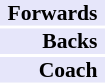<table cellpadding="0" style="border:0;font-size:90%;">
<tr>
<td style="padding:0 5px; text-align:right;" bgcolor="lavender"><strong>Forwards</strong></td>
<td style="text-align:left;"></td>
</tr>
<tr>
<td style="padding:0 5px; text-align:right;" bgcolor="lavender"><strong>Backs</strong></td>
<td style="text-align:left;"></td>
</tr>
<tr>
<td style="padding:0 5px; text-align:right;" bgcolor="lavender"><strong>Coach</strong></td>
<td style="text-align:left;"></td>
</tr>
</table>
